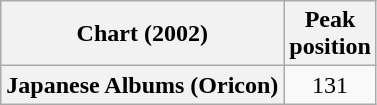<table class="wikitable plainrowheaders" style="text-align:center">
<tr>
<th scope="col">Chart (2002)</th>
<th scope="col">Peak<br>position</th>
</tr>
<tr>
<th scope="row">Japanese Albums (Oricon)</th>
<td style="text-align:center;">131</td>
</tr>
</table>
